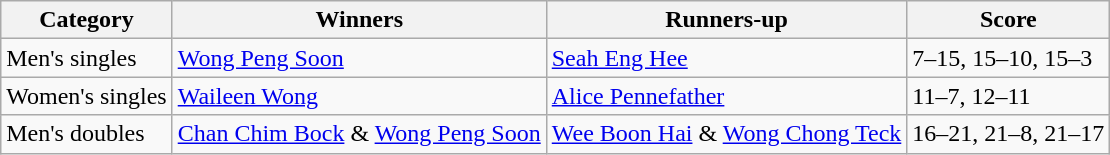<table class="wikitable">
<tr>
<th>Category</th>
<th>Winners</th>
<th>Runners-up</th>
<th>Score</th>
</tr>
<tr>
<td>Men's singles</td>
<td> <a href='#'>Wong Peng Soon</a></td>
<td> <a href='#'>Seah Eng Hee</a></td>
<td>7–15, 15–10, 15–3</td>
</tr>
<tr>
<td>Women's singles</td>
<td> <a href='#'>Waileen Wong</a></td>
<td> <a href='#'>Alice Pennefather</a></td>
<td>11–7, 12–11</td>
</tr>
<tr>
<td>Men's doubles</td>
<td> <a href='#'>Chan Chim Bock</a> & <a href='#'>Wong Peng Soon</a></td>
<td> <a href='#'>Wee Boon Hai</a> & <a href='#'>Wong Chong Teck</a></td>
<td>16–21, 21–8, 21–17</td>
</tr>
</table>
